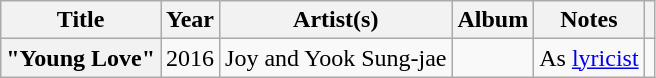<table class="wikitable plainrowheaders">
<tr>
<th scope="col">Title</th>
<th scope="col">Year</th>
<th scope="col">Artist(s)</th>
<th scope="col">Album</th>
<th scope="col">Notes</th>
<th scope="col"></th>
</tr>
<tr>
<th scope="row">"Young Love"</th>
<td style="text-align:center">2016</td>
<td>Joy and Yook Sung-jae</td>
<td></td>
<td>As <a href='#'>lyricist</a></td>
<td style="text-align:center"></td>
</tr>
</table>
